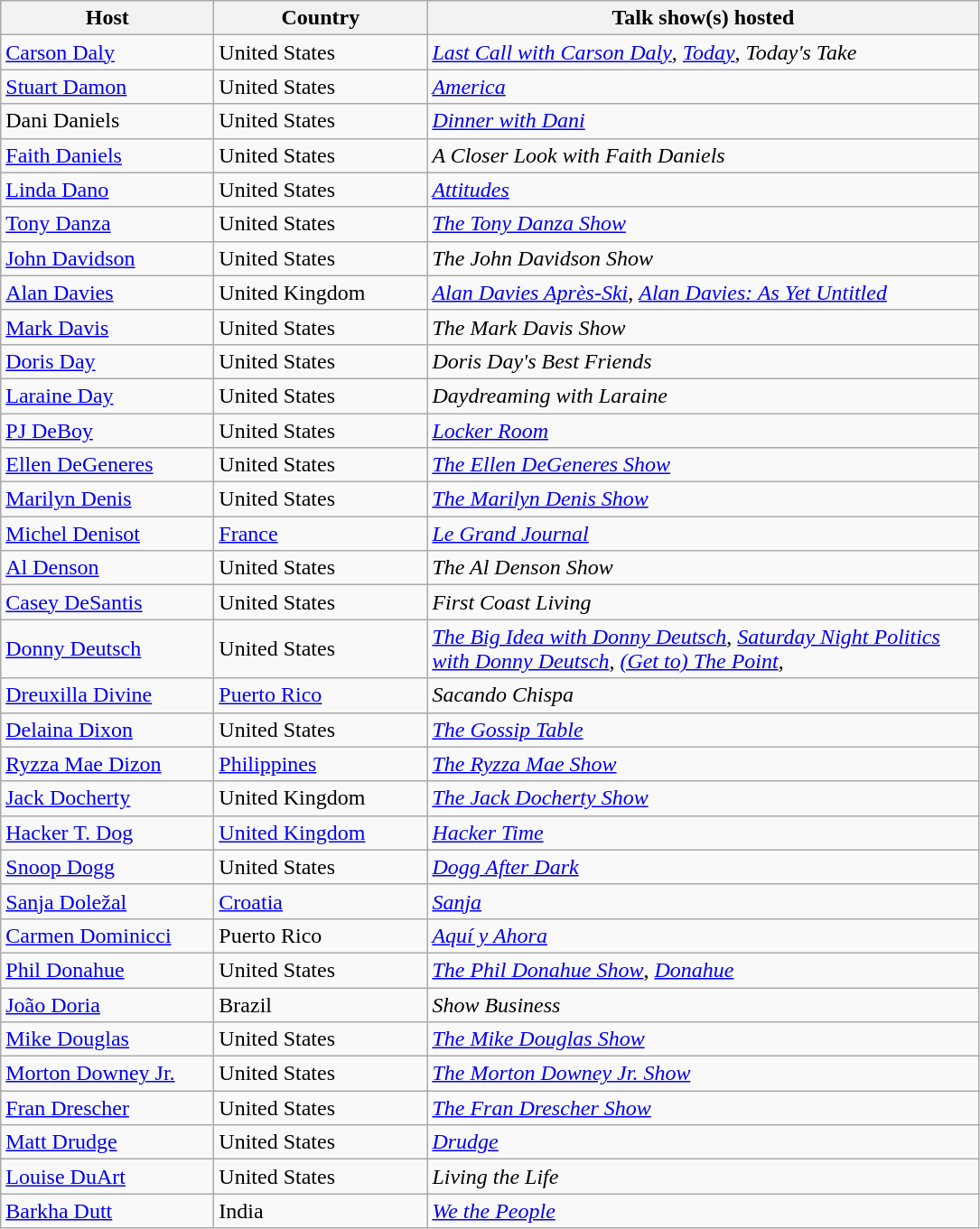<table class="wikitable">
<tr>
<th width="150">Host</th>
<th width="150">Country</th>
<th width="400">Talk show(s) hosted</th>
</tr>
<tr>
<td><a href='#'>Carson Daly</a></td>
<td> United States</td>
<td><em><a href='#'>Last Call with Carson Daly</a></em>, <em><a href='#'>Today</a></em>, <em>Today's Take</em></td>
</tr>
<tr>
<td><a href='#'>Stuart Damon</a></td>
<td> United States</td>
<td><em><a href='#'>America</a></em></td>
</tr>
<tr>
<td>Dani Daniels</td>
<td> United States</td>
<td><em><a href='#'>Dinner with Dani</a></em></td>
</tr>
<tr>
<td><a href='#'>Faith Daniels</a></td>
<td> United States</td>
<td><em>A Closer Look with Faith Daniels</em></td>
</tr>
<tr>
<td><a href='#'>Linda Dano</a></td>
<td> United States</td>
<td><em><a href='#'>Attitudes</a></em></td>
</tr>
<tr>
<td><a href='#'>Tony Danza</a></td>
<td> United States</td>
<td><em><a href='#'>The Tony Danza Show</a></em></td>
</tr>
<tr>
<td><a href='#'>John Davidson</a></td>
<td> United States</td>
<td><em>The John Davidson Show</em></td>
</tr>
<tr>
<td><a href='#'>Alan Davies</a></td>
<td> United Kingdom</td>
<td><em><a href='#'>Alan Davies Après-Ski</a></em>, <em><a href='#'>Alan Davies: As Yet Untitled</a></em></td>
</tr>
<tr>
<td><a href='#'>Mark Davis</a></td>
<td> United States</td>
<td><em>The Mark Davis Show</em></td>
</tr>
<tr>
<td><a href='#'>Doris Day</a></td>
<td> United States</td>
<td><em>Doris Day's Best Friends</em></td>
</tr>
<tr>
<td><a href='#'>Laraine Day</a></td>
<td> United States</td>
<td><em>Daydreaming with Laraine</em></td>
</tr>
<tr>
<td><a href='#'>PJ DeBoy</a></td>
<td> United States</td>
<td><em><a href='#'>Locker Room</a></em></td>
</tr>
<tr>
<td><a href='#'>Ellen DeGeneres</a></td>
<td> United States</td>
<td><em><a href='#'>The Ellen DeGeneres Show</a></em></td>
</tr>
<tr>
<td><a href='#'>Marilyn Denis</a></td>
<td> United States</td>
<td><em><a href='#'>The Marilyn Denis Show</a></em></td>
</tr>
<tr>
<td><a href='#'>Michel Denisot</a></td>
<td> <a href='#'>France</a></td>
<td><em><a href='#'>Le Grand Journal</a></em></td>
</tr>
<tr>
<td><a href='#'>Al Denson</a></td>
<td> United States</td>
<td><em>The Al Denson Show</em></td>
</tr>
<tr>
<td><a href='#'>Casey DeSantis</a></td>
<td> United States</td>
<td><em>First Coast Living</em></td>
</tr>
<tr>
<td><a href='#'>Donny Deutsch</a></td>
<td> United States</td>
<td><em><a href='#'>The Big Idea with Donny Deutsch</a></em>, <em><a href='#'>Saturday Night Politics with Donny Deutsch</a></em>, <em><a href='#'>(Get to) The Point</a></em>,</td>
</tr>
<tr>
<td><a href='#'>Dreuxilla Divine</a></td>
<td> <a href='#'>Puerto Rico</a></td>
<td><em>Sacando Chispa</em></td>
</tr>
<tr>
<td><a href='#'>Delaina Dixon</a></td>
<td> United States</td>
<td><em><a href='#'>The Gossip Table</a></em></td>
</tr>
<tr>
<td><a href='#'>Ryzza Mae Dizon</a></td>
<td> <a href='#'>Philippines</a></td>
<td><em><a href='#'>The Ryzza Mae Show</a></em></td>
</tr>
<tr>
<td><a href='#'>Jack Docherty</a></td>
<td> United Kingdom</td>
<td><em><a href='#'>The Jack Docherty Show</a></em></td>
</tr>
<tr>
<td><a href='#'>Hacker T. Dog</a></td>
<td> <a href='#'>United Kingdom</a></td>
<td><em><a href='#'>Hacker Time</a></em></td>
</tr>
<tr>
<td><a href='#'>Snoop Dogg</a></td>
<td> United States</td>
<td><em><a href='#'>Dogg After Dark</a></em></td>
</tr>
<tr>
<td><a href='#'>Sanja Doležal</a></td>
<td> <a href='#'>Croatia</a></td>
<td><em><a href='#'>Sanja</a></em></td>
</tr>
<tr>
<td><a href='#'>Carmen Dominicci</a></td>
<td> Puerto Rico</td>
<td><em><a href='#'>Aquí y Ahora</a></em></td>
</tr>
<tr>
<td><a href='#'>Phil Donahue</a></td>
<td> United States</td>
<td><em><a href='#'>The Phil Donahue Show</a></em>, <em><a href='#'>Donahue</a></em></td>
</tr>
<tr>
<td><a href='#'>João Doria</a></td>
<td> Brazil</td>
<td><em>Show Business</em></td>
</tr>
<tr>
<td><a href='#'>Mike Douglas</a></td>
<td> United States</td>
<td><em><a href='#'>The Mike Douglas Show</a></em></td>
</tr>
<tr>
<td><a href='#'>Morton Downey Jr.</a></td>
<td> United States</td>
<td><em><a href='#'>The Morton Downey Jr. Show</a></em></td>
</tr>
<tr>
<td><a href='#'>Fran Drescher</a></td>
<td> United States</td>
<td><em><a href='#'>The Fran Drescher Show</a></em></td>
</tr>
<tr>
<td><a href='#'>Matt Drudge</a></td>
<td> United States</td>
<td><em><a href='#'>Drudge</a></em></td>
</tr>
<tr>
<td><a href='#'>Louise DuArt</a></td>
<td> United States</td>
<td><em>Living the Life</em></td>
</tr>
<tr>
<td><a href='#'>Barkha Dutt</a></td>
<td> India</td>
<td><em><a href='#'>We the People</a></em></td>
</tr>
</table>
